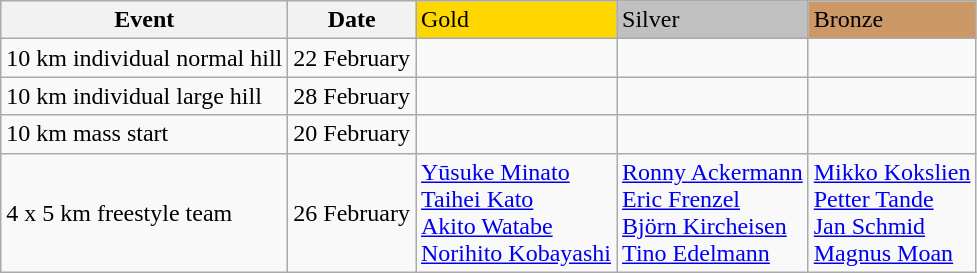<table class="wikitable">
<tr>
<th>Event</th>
<th>Date</th>
<td style="background:gold;">Gold</td>
<td style="background:silver;">Silver</td>
<td style="background:#c96;">Bronze</td>
</tr>
<tr>
<td>10 km individual normal hill</td>
<td>22 February</td>
<td></td>
<td></td>
<td></td>
</tr>
<tr>
<td>10 km individual large hill</td>
<td>28 February</td>
<td></td>
<td></td>
<td></td>
</tr>
<tr>
<td>10 km mass start</td>
<td>20 February</td>
<td></td>
<td></td>
<td></td>
</tr>
<tr>
<td>4 x 5 km freestyle team</td>
<td>26 February</td>
<td><a href='#'>Yūsuke Minato</a><br><a href='#'>Taihei Kato</a><br><a href='#'>Akito Watabe</a><br><a href='#'>Norihito Kobayashi</a><br></td>
<td><a href='#'>Ronny Ackermann</a><br><a href='#'>Eric Frenzel</a><br><a href='#'>Björn Kircheisen</a><br><a href='#'>Tino Edelmann</a><br></td>
<td><a href='#'>Mikko Kokslien</a><br><a href='#'>Petter Tande</a><br><a href='#'>Jan Schmid</a><br><a href='#'>Magnus Moan</a><br></td>
</tr>
</table>
